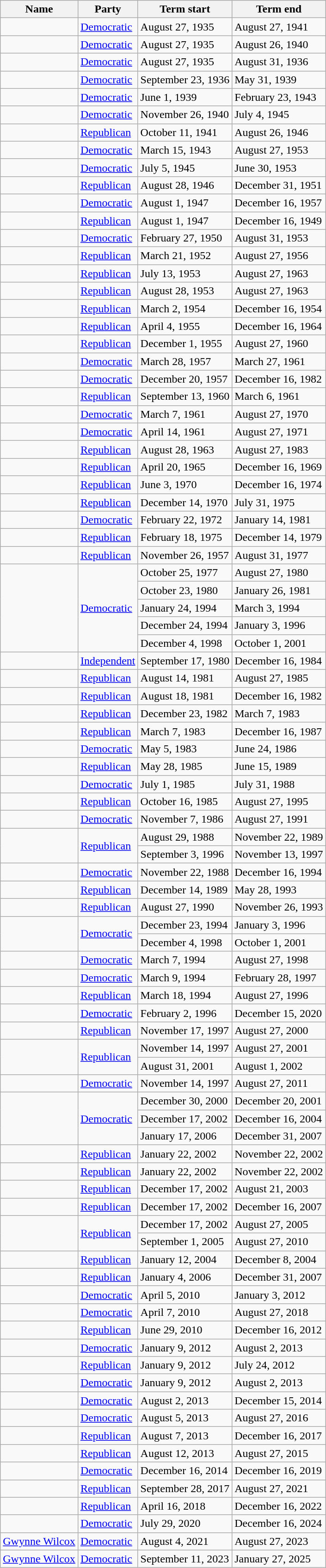<table class="wikitable sortable">
<tr>
<th>Name</th>
<th>Party</th>
<th>Term start</th>
<th>Term end</th>
</tr>
<tr>
<td></td>
<td><a href='#'>Democratic</a></td>
<td>August 27, 1935</td>
<td>August 27, 1941</td>
</tr>
<tr>
<td></td>
<td><a href='#'>Democratic</a></td>
<td>August 27, 1935</td>
<td>August 26, 1940</td>
</tr>
<tr>
<td></td>
<td><a href='#'>Democratic</a></td>
<td>August 27, 1935</td>
<td>August 31, 1936</td>
</tr>
<tr>
<td></td>
<td><a href='#'>Democratic</a></td>
<td>September 23, 1936</td>
<td>May 31, 1939</td>
</tr>
<tr>
<td></td>
<td><a href='#'>Democratic</a></td>
<td>June 1, 1939</td>
<td>February 23, 1943</td>
</tr>
<tr>
<td></td>
<td><a href='#'>Democratic</a></td>
<td>November 26, 1940</td>
<td>July 4, 1945</td>
</tr>
<tr>
<td></td>
<td><a href='#'>Republican</a></td>
<td>October 11, 1941</td>
<td>August 26, 1946</td>
</tr>
<tr>
<td></td>
<td><a href='#'>Democratic</a></td>
<td>March 15, 1943</td>
<td>August 27, 1953</td>
</tr>
<tr>
<td></td>
<td><a href='#'>Democratic</a></td>
<td>July 5, 1945</td>
<td>June 30, 1953</td>
</tr>
<tr>
<td></td>
<td><a href='#'>Republican</a></td>
<td>August 28, 1946</td>
<td>December 31, 1951</td>
</tr>
<tr>
<td></td>
<td><a href='#'>Democratic</a></td>
<td>August 1, 1947</td>
<td>December 16, 1957</td>
</tr>
<tr>
<td></td>
<td><a href='#'>Republican</a></td>
<td>August 1, 1947</td>
<td>December 16, 1949</td>
</tr>
<tr>
<td></td>
<td><a href='#'>Democratic</a></td>
<td>February 27, 1950</td>
<td>August 31, 1953</td>
</tr>
<tr>
<td></td>
<td><a href='#'>Republican</a></td>
<td>March 21, 1952</td>
<td>August 27, 1956</td>
</tr>
<tr>
<td></td>
<td><a href='#'>Republican</a></td>
<td>July 13, 1953</td>
<td>August 27, 1963</td>
</tr>
<tr>
<td></td>
<td><a href='#'>Republican</a></td>
<td>August 28, 1953</td>
<td>August 27, 1963</td>
</tr>
<tr>
<td></td>
<td><a href='#'>Republican</a></td>
<td>March 2, 1954</td>
<td>December 16, 1954</td>
</tr>
<tr>
<td></td>
<td><a href='#'>Republican</a></td>
<td>April 4, 1955</td>
<td>December 16, 1964</td>
</tr>
<tr>
<td></td>
<td><a href='#'>Republican</a></td>
<td>December 1, 1955</td>
<td>August 27, 1960</td>
</tr>
<tr>
<td></td>
<td><a href='#'>Democratic</a></td>
<td>March 28, 1957</td>
<td>March 27, 1961</td>
</tr>
<tr>
<td></td>
<td><a href='#'>Democratic</a></td>
<td>December 20, 1957</td>
<td>December 16, 1982</td>
</tr>
<tr>
<td></td>
<td><a href='#'>Republican</a></td>
<td>September 13, 1960</td>
<td>March 6, 1961</td>
</tr>
<tr>
<td></td>
<td><a href='#'>Democratic</a></td>
<td>March 7, 1961</td>
<td>August 27, 1970</td>
</tr>
<tr>
<td></td>
<td><a href='#'>Democratic</a></td>
<td>April 14, 1961</td>
<td>August 27, 1971</td>
</tr>
<tr>
<td></td>
<td><a href='#'>Republican</a></td>
<td>August 28, 1963</td>
<td>August 27, 1983</td>
</tr>
<tr>
<td></td>
<td><a href='#'>Republican</a></td>
<td>April 20, 1965</td>
<td>December 16, 1969</td>
</tr>
<tr>
<td></td>
<td><a href='#'>Republican</a></td>
<td>June 3, 1970</td>
<td>December 16, 1974</td>
</tr>
<tr>
<td></td>
<td><a href='#'>Republican</a></td>
<td>December 14, 1970</td>
<td>July 31, 1975</td>
</tr>
<tr>
<td></td>
<td><a href='#'>Democratic</a></td>
<td>February 22, 1972</td>
<td>January 14, 1981</td>
</tr>
<tr>
<td></td>
<td><a href='#'>Republican</a></td>
<td>February 18, 1975</td>
<td>December 14, 1979</td>
</tr>
<tr>
<td></td>
<td><a href='#'>Republican</a></td>
<td>November 26, 1957</td>
<td>August 31, 1977</td>
</tr>
<tr>
<td rowspan="5"></td>
<td rowspan="5" ><a href='#'>Democratic</a></td>
<td>October 25, 1977</td>
<td>August 27, 1980</td>
</tr>
<tr>
<td>October 23, 1980</td>
<td>January 26, 1981</td>
</tr>
<tr>
<td>January 24, 1994</td>
<td>March 3, 1994</td>
</tr>
<tr>
<td>December 24, 1994</td>
<td>January 3, 1996</td>
</tr>
<tr>
<td>December 4, 1998</td>
<td>October 1, 2001</td>
</tr>
<tr>
<td></td>
<td><a href='#'>Independent</a></td>
<td>September 17, 1980</td>
<td>December 16, 1984</td>
</tr>
<tr>
<td></td>
<td><a href='#'>Republican</a></td>
<td>August 14, 1981</td>
<td>August 27, 1985</td>
</tr>
<tr>
<td></td>
<td><a href='#'>Republican</a></td>
<td>August 18, 1981</td>
<td>December 16, 1982</td>
</tr>
<tr>
<td></td>
<td><a href='#'>Republican</a></td>
<td>December 23, 1982</td>
<td>March 7, 1983</td>
</tr>
<tr>
<td></td>
<td><a href='#'>Republican</a></td>
<td>March 7, 1983</td>
<td>December 16, 1987</td>
</tr>
<tr>
<td></td>
<td><a href='#'>Democratic</a></td>
<td>May 5, 1983</td>
<td>June 24, 1986</td>
</tr>
<tr>
<td></td>
<td><a href='#'>Republican</a></td>
<td>May 28, 1985</td>
<td>June 15, 1989</td>
</tr>
<tr>
<td></td>
<td><a href='#'>Democratic</a></td>
<td>July 1, 1985</td>
<td>July 31, 1988</td>
</tr>
<tr>
<td></td>
<td><a href='#'>Republican</a></td>
<td>October 16, 1985</td>
<td>August 27, 1995</td>
</tr>
<tr>
<td></td>
<td><a href='#'>Democratic</a></td>
<td>November 7, 1986</td>
<td>August 27, 1991</td>
</tr>
<tr>
<td rowspan="2"></td>
<td rowspan="2" ><a href='#'>Republican</a></td>
<td>August 29, 1988</td>
<td>November 22, 1989</td>
</tr>
<tr>
<td>September 3, 1996</td>
<td>November 13, 1997</td>
</tr>
<tr>
<td></td>
<td><a href='#'>Democratic</a></td>
<td>November 22, 1988</td>
<td>December 16, 1994</td>
</tr>
<tr>
<td></td>
<td><a href='#'>Republican</a></td>
<td>December 14, 1989</td>
<td>May 28, 1993</td>
</tr>
<tr>
<td></td>
<td><a href='#'>Republican</a></td>
<td>August 27, 1990</td>
<td>November 26, 1993</td>
</tr>
<tr>
<td rowspan="2"></td>
<td rowspan="2" ><a href='#'>Democratic</a></td>
<td>December 23, 1994</td>
<td>January 3, 1996</td>
</tr>
<tr>
<td>December 4, 1998</td>
<td>October 1, 2001</td>
</tr>
<tr>
<td></td>
<td><a href='#'>Democratic</a></td>
<td>March 7, 1994</td>
<td>August 27, 1998</td>
</tr>
<tr>
<td></td>
<td><a href='#'>Democratic</a></td>
<td>March 9, 1994</td>
<td>February 28, 1997</td>
</tr>
<tr>
<td></td>
<td><a href='#'>Republican</a></td>
<td>March 18, 1994</td>
<td>August 27, 1996</td>
</tr>
<tr>
<td></td>
<td><a href='#'>Democratic</a></td>
<td>February 2, 1996</td>
<td>December 15, 2020</td>
</tr>
<tr>
<td></td>
<td><a href='#'>Republican</a></td>
<td>November 17, 1997</td>
<td>August 27, 2000</td>
</tr>
<tr>
<td rowspan="2"></td>
<td rowspan="2" ><a href='#'>Republican</a></td>
<td>November 14, 1997</td>
<td>August 27, 2001</td>
</tr>
<tr>
<td>August 31, 2001</td>
<td>August 1, 2002</td>
</tr>
<tr>
<td></td>
<td><a href='#'>Democratic</a></td>
<td>November 14, 1997</td>
<td>August 27, 2011</td>
</tr>
<tr>
<td rowspan="3"></td>
<td rowspan="3" ><a href='#'>Democratic</a></td>
<td>December 30, 2000</td>
<td>December 20, 2001</td>
</tr>
<tr>
<td>December 17, 2002</td>
<td>December 16, 2004</td>
</tr>
<tr>
<td>January 17, 2006</td>
<td>December 31, 2007</td>
</tr>
<tr>
<td></td>
<td><a href='#'>Republican</a></td>
<td>January 22, 2002</td>
<td>November 22, 2002</td>
</tr>
<tr>
<td></td>
<td><a href='#'>Republican</a></td>
<td>January 22, 2002</td>
<td>November 22, 2002</td>
</tr>
<tr>
<td></td>
<td><a href='#'>Republican</a></td>
<td>December 17, 2002</td>
<td>August 21, 2003</td>
</tr>
<tr>
<td></td>
<td><a href='#'>Republican</a></td>
<td>December 17, 2002</td>
<td>December 16, 2007</td>
</tr>
<tr>
<td rowspan="2"></td>
<td rowspan="2" ><a href='#'>Republican</a></td>
<td>December 17, 2002</td>
<td>August 27, 2005</td>
</tr>
<tr>
<td>September 1, 2005</td>
<td>August 27, 2010</td>
</tr>
<tr>
<td></td>
<td><a href='#'>Republican</a></td>
<td>January 12, 2004</td>
<td>December 8, 2004</td>
</tr>
<tr>
<td></td>
<td><a href='#'>Republican</a></td>
<td>January 4, 2006</td>
<td>December 31, 2007</td>
</tr>
<tr>
<td></td>
<td><a href='#'>Democratic</a></td>
<td>April 5, 2010</td>
<td>January 3, 2012</td>
</tr>
<tr>
<td></td>
<td><a href='#'>Democratic</a></td>
<td>April 7, 2010</td>
<td>August 27, 2018</td>
</tr>
<tr>
<td></td>
<td><a href='#'>Republican</a></td>
<td>June 29, 2010</td>
<td>December 16, 2012</td>
</tr>
<tr>
<td></td>
<td><a href='#'>Democratic</a></td>
<td>January 9, 2012</td>
<td>August 2, 2013</td>
</tr>
<tr>
<td></td>
<td><a href='#'>Republican</a></td>
<td>January 9, 2012</td>
<td>July 24, 2012</td>
</tr>
<tr>
<td></td>
<td><a href='#'>Democratic</a></td>
<td>January 9, 2012</td>
<td>August 2, 2013</td>
</tr>
<tr>
<td></td>
<td><a href='#'>Democratic</a></td>
<td>August 2, 2013</td>
<td>December 15, 2014</td>
</tr>
<tr>
<td></td>
<td><a href='#'>Democratic</a></td>
<td>August 5, 2013</td>
<td>August 27, 2016</td>
</tr>
<tr>
<td></td>
<td><a href='#'>Republican</a></td>
<td>August 7, 2013</td>
<td>December 16, 2017</td>
</tr>
<tr>
<td></td>
<td><a href='#'>Republican</a></td>
<td>August 12, 2013</td>
<td>August 27, 2015</td>
</tr>
<tr>
<td></td>
<td><a href='#'>Democratic</a></td>
<td>December 16, 2014</td>
<td>December 16, 2019</td>
</tr>
<tr>
<td></td>
<td><a href='#'>Republican</a></td>
<td>September 28, 2017</td>
<td>August 27, 2021</td>
</tr>
<tr>
<td></td>
<td><a href='#'>Republican</a></td>
<td>April 16, 2018</td>
<td>December 16, 2022</td>
</tr>
<tr>
<td></td>
<td><a href='#'>Democratic</a></td>
<td>July 29, 2020</td>
<td>December 16, 2024</td>
</tr>
<tr>
<td><a href='#'>Gwynne Wilcox</a></td>
<td><a href='#'>Democratic</a></td>
<td>August 4, 2021</td>
<td>August 27, 2023</td>
</tr>
<tr>
<td><a href='#'>Gwynne Wilcox</a></td>
<td><a href='#'>Democratic</a></td>
<td>September 11, 2023</td>
<td>January 27, 2025</td>
</tr>
</table>
